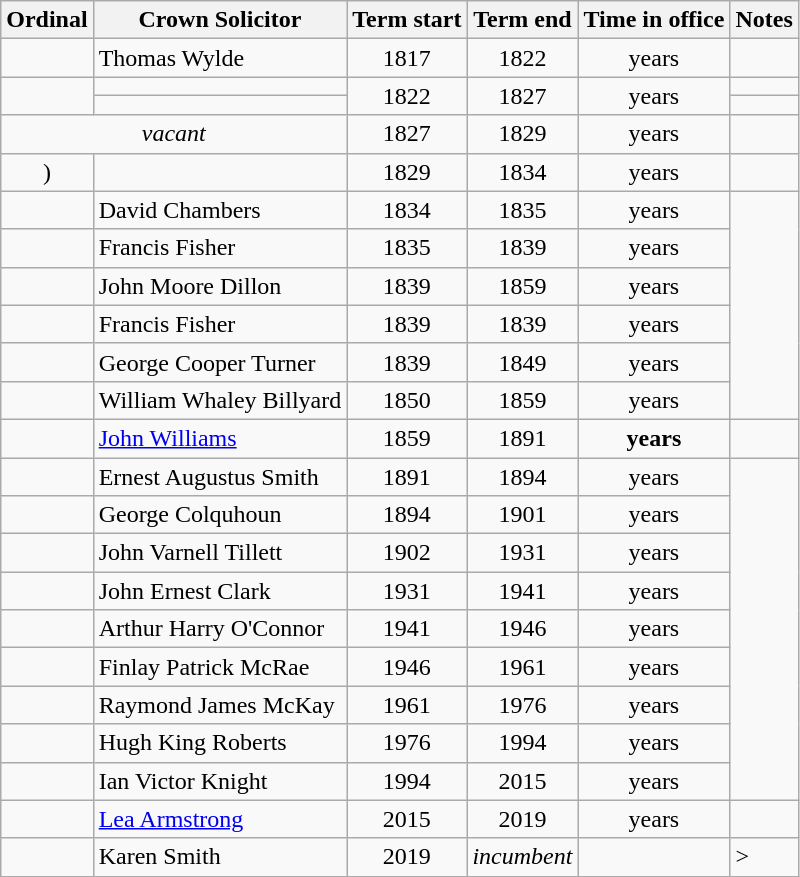<table class="wikitable sortable">
<tr>
<th>Ordinal</th>
<th>Crown Solicitor</th>
<th>Term start</th>
<th>Term end</th>
<th>Time in office</th>
<th class="unsortable">Notes</th>
</tr>
<tr>
<td align=center></td>
<td>Thomas Wylde</td>
<td align=center>1817</td>
<td align=center>1822</td>
<td align=center> years</td>
<td></td>
</tr>
<tr>
<td rowspan=2 align=center></td>
<td> </td>
<td rowspan=2 align=center>1822</td>
<td rowspan=2 align=center>1827</td>
<td rowspan=2 align=center> years</td>
<td></td>
</tr>
<tr>
<td> </td>
<td></td>
</tr>
<tr>
<td colspan=2 align=center><em>vacant</em></td>
<td align=center>1827</td>
<td align=center>1829</td>
<td align=center> years</td>
<td></td>
</tr>
<tr>
<td align=center>)</td>
<td></td>
<td align=center>1829</td>
<td align=center>1834</td>
<td align=center> years</td>
<td></td>
</tr>
<tr>
<td align=center></td>
<td>David Chambers</td>
<td align=center>1834</td>
<td align=center>1835</td>
<td align=center> years</td>
<td rowspan=6></td>
</tr>
<tr>
<td align=center></td>
<td>Francis Fisher</td>
<td align=center>1835</td>
<td align=center>1839</td>
<td align=center> years</td>
</tr>
<tr>
<td align=center></td>
<td>John Moore Dillon </td>
<td align=center>1839</td>
<td align=center>1859</td>
<td align=center> years</td>
</tr>
<tr>
<td align=center></td>
<td>Francis Fisher </td>
<td align=center>1839</td>
<td align=center>1839</td>
<td align=center> years</td>
</tr>
<tr>
<td align=center></td>
<td>George Cooper Turner </td>
<td align=center>1839</td>
<td align=center>1849</td>
<td align=center> years</td>
</tr>
<tr>
<td align=center></td>
<td>William Whaley Billyard</td>
<td align=center>1850</td>
<td align=center>1859</td>
<td align=center> years</td>
</tr>
<tr>
<td align=center></td>
<td><a href='#'>John Williams</a></td>
<td align=center>1859</td>
<td align=center>1891</td>
<td align=center><strong> years</strong></td>
<td></td>
</tr>
<tr>
<td align=center></td>
<td>Ernest Augustus Smith</td>
<td align=center>1891</td>
<td align=center>1894</td>
<td align=center> years</td>
<td rowspan=9></td>
</tr>
<tr>
<td align=center></td>
<td>George Colquhoun</td>
<td align=center>1894</td>
<td align=center>1901</td>
<td align=center> years</td>
</tr>
<tr>
<td align=center></td>
<td>John Varnell Tillett</td>
<td align=center>1902</td>
<td align=center>1931</td>
<td align=center> years</td>
</tr>
<tr>
<td align=center></td>
<td>John Ernest Clark</td>
<td align=center>1931</td>
<td align=center>1941</td>
<td align=center> years</td>
</tr>
<tr>
<td align=center></td>
<td>Arthur Harry O'Connor</td>
<td align=center>1941</td>
<td align=center>1946</td>
<td align=center> years</td>
</tr>
<tr>
<td align=center></td>
<td>Finlay Patrick McRae</td>
<td align=center>1946</td>
<td align=center>1961</td>
<td align=center> years</td>
</tr>
<tr>
<td align=center></td>
<td>Raymond James McKay</td>
<td align=center>1961</td>
<td align=center>1976</td>
<td align=center> years</td>
</tr>
<tr>
<td align=center></td>
<td>Hugh King Roberts</td>
<td align=center>1976</td>
<td align=center>1994</td>
<td align=center> years</td>
</tr>
<tr>
<td align=center></td>
<td>Ian Victor Knight</td>
<td align=center>1994</td>
<td align=center>2015</td>
<td align=center> years</td>
</tr>
<tr>
<td align=center></td>
<td><a href='#'>Lea Armstrong</a></td>
<td align=center>2015</td>
<td align=center>2019</td>
<td align=center> years</td>
<td></td>
</tr>
<tr>
<td align=center></td>
<td>Karen Smith</td>
<td align=center>2019</td>
<td align=center><em>incumbent</em></td>
<td align=center></td>
<td>></td>
</tr>
</table>
